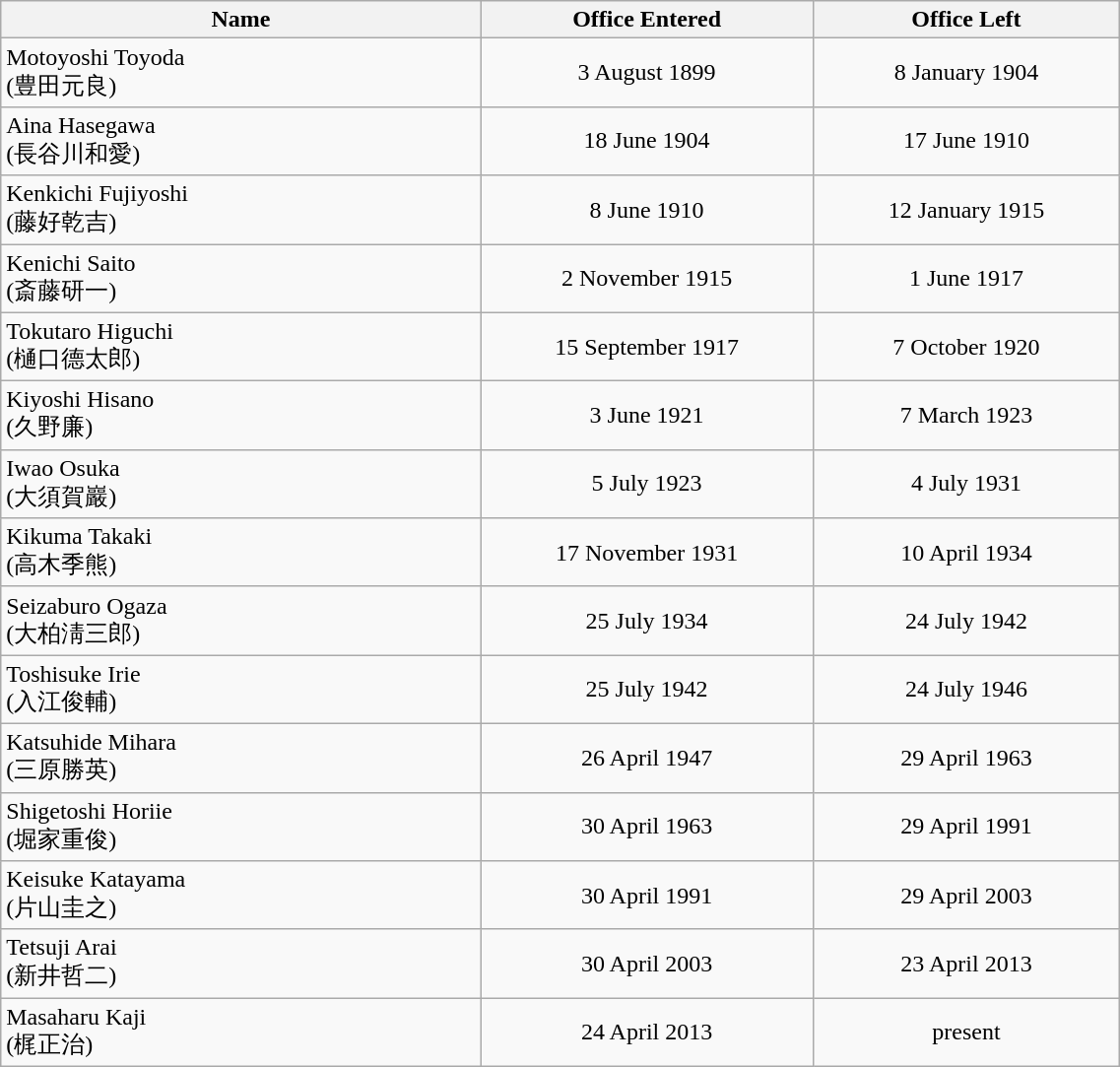<table width=60% class="wikitable mw-collapsible mw-collapsed">
<tr>
<th width=10%>Name</th>
<th width=6%>Office Entered</th>
<th width=6%>Office Left</th>
</tr>
<tr>
<td align="left">Motoyoshi Toyoda<br>(豊田元良)<br></td>
<td align="center">3 August 1899</td>
<td align="center">8 January 1904</td>
</tr>
<tr>
<td align="left">Aina Hasegawa<br>(長谷川和愛)<br></td>
<td align="center">18 June 1904</td>
<td align="center">17 June 1910</td>
</tr>
<tr>
<td align="left">Kenkichi Fujiyoshi<br>(藤好乾吉)<br></td>
<td align="center">8 June 1910</td>
<td align="center">12 January 1915</td>
</tr>
<tr>
<td align="left">Kenichi Saito<br>(斎藤研一)<br></td>
<td align="center">2 November 1915</td>
<td align="center">1 June 1917</td>
</tr>
<tr>
<td align="left">Tokutaro Higuchi<br>(樋口德太郎)<br></td>
<td align="center">15 September 1917</td>
<td align="center">7 October 1920</td>
</tr>
<tr>
<td align="left">Kiyoshi Hisano<br>(久野廉)<br></td>
<td align="center">3 June 1921</td>
<td align="center">7 March 1923</td>
</tr>
<tr>
<td align="left">Iwao Osuka<br>(大須賀巖)<br></td>
<td align="center">5 July 1923</td>
<td align="center">4 July 1931</td>
</tr>
<tr>
<td align="left">Kikuma Takaki<br>(高木季熊)<br></td>
<td align="center">17 November 1931</td>
<td align="center">10 April 1934</td>
</tr>
<tr>
<td align="left">Seizaburo Ogaza<br>(大柏淸三郎)<br></td>
<td align="center">25 July 1934</td>
<td align="center">24 July 1942</td>
</tr>
<tr>
<td align="left">Toshisuke Irie<br>(入江俊輔)<br></td>
<td align="center">25 July 1942</td>
<td align="center">24 July 1946</td>
</tr>
<tr>
<td align="left">Katsuhide Mihara<br>(三原勝英)<br></td>
<td align="center">26 April 1947</td>
<td align="center">29 April 1963</td>
</tr>
<tr>
<td align="left">Shigetoshi Horiie<br>(堀家重俊)<br></td>
<td align="center">30 April 1963</td>
<td align="center">29 April 1991</td>
</tr>
<tr>
<td align="left">Keisuke Katayama<br>(片山圭之)<br></td>
<td align="center">30 April 1991</td>
<td align="center">29 April 2003</td>
</tr>
<tr>
<td align="left">Tetsuji Arai<br>(新井哲二)<br></td>
<td align="center">30 April 2003</td>
<td align="center">23 April 2013</td>
</tr>
<tr>
<td align="left">Masaharu Kaji<br>(梶正治)<br></td>
<td align="center">24 April 2013</td>
<td align="center">present</td>
</tr>
</table>
